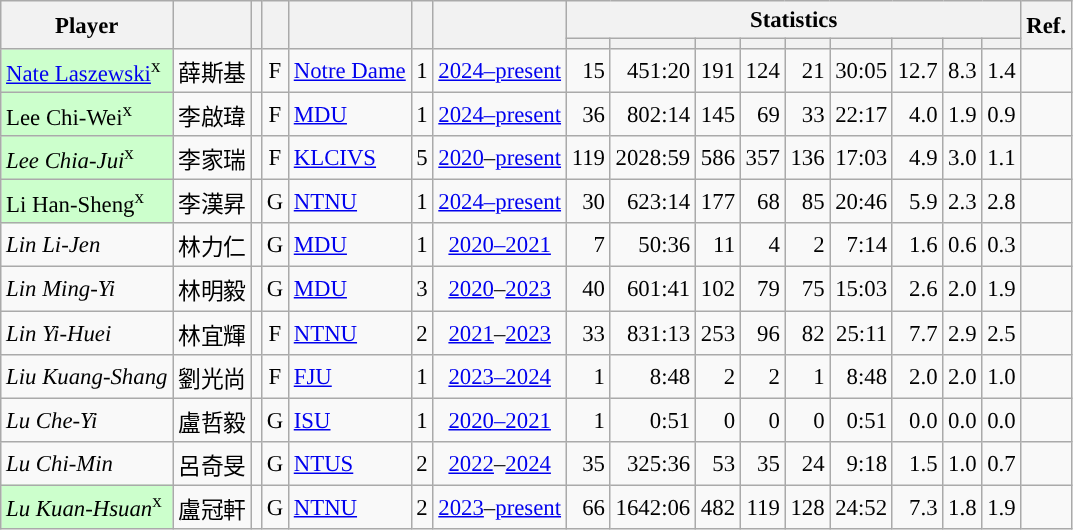<table class="wikitable sortable" style="font-size:95%; text-align:right;">
<tr>
<th rowspan="2">Player</th>
<th rowspan="2"></th>
<th rowspan="2"></th>
<th rowspan="2"></th>
<th rowspan="2"></th>
<th rowspan="2"></th>
<th rowspan="2"></th>
<th colspan="9">Statistics</th>
<th rowspan="2">Ref.</th>
</tr>
<tr>
<th></th>
<th></th>
<th></th>
<th></th>
<th></th>
<th></th>
<th></th>
<th></th>
<th></th>
</tr>
<tr>
<td align="left" bgcolor="#CCFFCC"><a href='#'>Nate Laszewski</a><sup>x</sup></td>
<td align="left">薛斯基</td>
<td align="center"></td>
<td align="center">F</td>
<td align="left"><a href='#'>Notre Dame</a></td>
<td align="center">1</td>
<td align="center"><a href='#'>2024–present</a></td>
<td>15</td>
<td>451:20</td>
<td>191</td>
<td>124</td>
<td>21</td>
<td>30:05</td>
<td>12.7</td>
<td>8.3</td>
<td>1.4</td>
<td align="center"></td>
</tr>
<tr>
<td align="left" bgcolor="#CCFFCC">Lee Chi-Wei<sup>x</sup></td>
<td align="left">李啟瑋</td>
<td align="center"></td>
<td align="center">F</td>
<td align="left"><a href='#'>MDU</a></td>
<td align="center">1</td>
<td align="center"><a href='#'>2024–present</a></td>
<td>36</td>
<td>802:14</td>
<td>145</td>
<td>69</td>
<td>33</td>
<td>22:17</td>
<td>4.0</td>
<td>1.9</td>
<td>0.9</td>
<td align="center"></td>
</tr>
<tr>
<td align="left" bgcolor="#CCFFCC"><em>Lee Chia-Jui</em><sup>x</sup></td>
<td align="left">李家瑞</td>
<td align="center"></td>
<td align="center">F</td>
<td align="left"><a href='#'>KLCIVS</a></td>
<td align="center">5</td>
<td align="center"><a href='#'>2020</a>–<a href='#'>present</a></td>
<td>119</td>
<td>2028:59</td>
<td>586</td>
<td>357</td>
<td>136</td>
<td>17:03</td>
<td>4.9</td>
<td>3.0</td>
<td>1.1</td>
<td align="center"></td>
</tr>
<tr>
<td align="left" bgcolor="#CCFFCC">Li Han-Sheng<sup>x</sup></td>
<td align="left">李漢昇</td>
<td align="center"></td>
<td align="center">G</td>
<td align="left"><a href='#'>NTNU</a></td>
<td align="center">1</td>
<td align="center"><a href='#'>2024–present</a></td>
<td>30</td>
<td>623:14</td>
<td>177</td>
<td>68</td>
<td>85</td>
<td>20:46</td>
<td>5.9</td>
<td>2.3</td>
<td>2.8</td>
<td align="center"></td>
</tr>
<tr>
<td align="left"><em>Lin Li-Jen</em></td>
<td align="left">林力仁</td>
<td align="center"></td>
<td align="center">G</td>
<td align="left"><a href='#'>MDU</a></td>
<td align="center">1</td>
<td align="center"><a href='#'>2020–2021</a></td>
<td>7</td>
<td>50:36</td>
<td>11</td>
<td>4</td>
<td>2</td>
<td>7:14</td>
<td>1.6</td>
<td>0.6</td>
<td>0.3</td>
<td align="center"></td>
</tr>
<tr>
<td align="left"><em>Lin Ming-Yi</em></td>
<td align="left">林明毅</td>
<td align="center"></td>
<td align="center">G</td>
<td align="left"><a href='#'>MDU</a></td>
<td align="center">3</td>
<td align="center"><a href='#'>2020</a>–<a href='#'>2023</a></td>
<td>40</td>
<td>601:41</td>
<td>102</td>
<td>79</td>
<td>75</td>
<td>15:03</td>
<td>2.6</td>
<td>2.0</td>
<td>1.9</td>
<td align="center"></td>
</tr>
<tr>
<td align="left"><em>Lin Yi-Huei</em></td>
<td align="left">林宜輝</td>
<td align="center"></td>
<td align="center">F</td>
<td align="left"><a href='#'>NTNU</a></td>
<td align="center">2</td>
<td align="center"><a href='#'>2021</a>–<a href='#'>2023</a></td>
<td>33</td>
<td>831:13</td>
<td>253</td>
<td>96</td>
<td>82</td>
<td>25:11</td>
<td>7.7</td>
<td>2.9</td>
<td>2.5</td>
<td align="center"></td>
</tr>
<tr>
<td align="left"><em>Liu Kuang-Shang</em></td>
<td align="left">劉光尚</td>
<td align="center"></td>
<td align="center">F</td>
<td align="left"><a href='#'>FJU</a></td>
<td align="center">1</td>
<td align="center"><a href='#'>2023–2024</a></td>
<td>1</td>
<td>8:48</td>
<td>2</td>
<td>2</td>
<td>1</td>
<td>8:48</td>
<td>2.0</td>
<td>2.0</td>
<td>1.0</td>
<td align="center"></td>
</tr>
<tr>
<td align="left"><em>Lu Che-Yi</em></td>
<td align="left">盧哲毅</td>
<td align="center"></td>
<td align="center">G</td>
<td align="left"><a href='#'>ISU</a></td>
<td align="center">1</td>
<td align="center"><a href='#'>2020–2021</a></td>
<td>1</td>
<td>0:51</td>
<td>0</td>
<td>0</td>
<td>0</td>
<td>0:51</td>
<td>0.0</td>
<td>0.0</td>
<td>0.0</td>
<td align="center"></td>
</tr>
<tr>
<td align="left"><em>Lu Chi-Min</em></td>
<td align="left">呂奇旻</td>
<td align="center"></td>
<td align="center">G</td>
<td align="left"><a href='#'>NTUS</a></td>
<td align="center">2</td>
<td align="center"><a href='#'>2022</a>–<a href='#'>2024</a></td>
<td>35</td>
<td>325:36</td>
<td>53</td>
<td>35</td>
<td>24</td>
<td>9:18</td>
<td>1.5</td>
<td>1.0</td>
<td>0.7</td>
<td align="center"></td>
</tr>
<tr>
<td align="left" bgcolor="#CCFFCC"><em>Lu Kuan-Hsuan</em><sup>x</sup></td>
<td align="left">盧冠軒</td>
<td align="center"></td>
<td align="center">G</td>
<td align="left"><a href='#'>NTNU</a></td>
<td align="center">2</td>
<td align="center"><a href='#'>2023</a>–<a href='#'>present</a></td>
<td>66</td>
<td>1642:06</td>
<td>482</td>
<td>119</td>
<td>128</td>
<td>24:52</td>
<td>7.3</td>
<td>1.8</td>
<td>1.9</td>
<td align="center"></td>
</tr>
</table>
